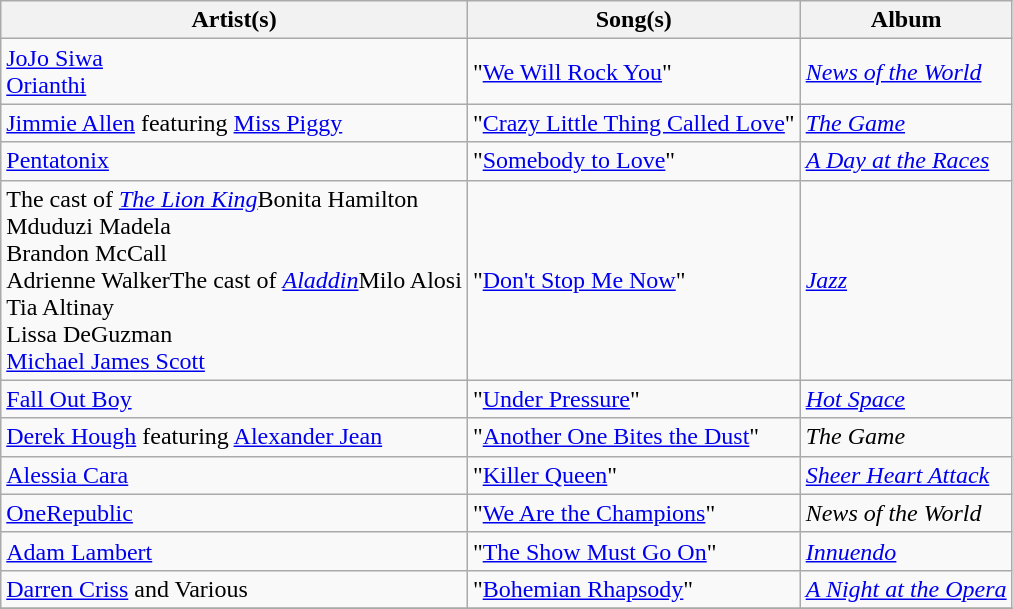<table class="wikitable plainrowheaders">
<tr>
<th scope="col">Artist(s)</th>
<th scope="col">Song(s)</th>
<th scope="col">Album</th>
</tr>
<tr>
<td><a href='#'>JoJo Siwa</a><br><a href='#'>Orianthi</a></td>
<td>"<a href='#'>We Will Rock You</a>"</td>
<td><em><a href='#'>News of the World</a></em></td>
</tr>
<tr>
<td><a href='#'>Jimmie Allen</a> featuring <a href='#'>Miss Piggy</a></td>
<td>"<a href='#'>Crazy Little Thing Called Love</a>"</td>
<td><em><a href='#'>The Game</a></em></td>
</tr>
<tr>
<td><a href='#'>Pentatonix</a></td>
<td>"<a href='#'>Somebody to Love</a>"</td>
<td><em><a href='#'>A Day at the Races</a></em></td>
</tr>
<tr>
<td>The cast of <em><a href='#'>The Lion King</a></em>Bonita Hamilton<br>Mduduzi Madela<br>Brandon McCall<br>Adrienne WalkerThe cast of <em><a href='#'>Aladdin</a></em>Milo Alosi<br>Tia Altinay<br>Lissa DeGuzman<br><a href='#'>Michael James Scott</a></td>
<td>"<a href='#'>Don't Stop Me Now</a>"</td>
<td><em><a href='#'>Jazz</a></em></td>
</tr>
<tr>
<td><a href='#'>Fall Out Boy</a></td>
<td>"<a href='#'>Under Pressure</a>"</td>
<td><em><a href='#'>Hot Space</a></em></td>
</tr>
<tr>
<td><a href='#'>Derek Hough</a> featuring <a href='#'>Alexander Jean</a></td>
<td>"<a href='#'>Another One Bites the Dust</a>"</td>
<td><em>The Game</em></td>
</tr>
<tr>
<td><a href='#'>Alessia Cara</a></td>
<td>"<a href='#'>Killer Queen</a>"</td>
<td><em><a href='#'>Sheer Heart Attack</a></em></td>
</tr>
<tr>
<td><a href='#'>OneRepublic</a></td>
<td>"<a href='#'>We Are the Champions</a>"</td>
<td><em>News of the World</em></td>
</tr>
<tr>
<td><a href='#'>Adam Lambert</a></td>
<td>"<a href='#'>The Show Must Go On</a>"</td>
<td><em><a href='#'>Innuendo</a></em></td>
</tr>
<tr>
<td><a href='#'>Darren Criss</a> and Various</td>
<td>"<a href='#'>Bohemian Rhapsody</a>"</td>
<td><em><a href='#'>A Night at the Opera</a></em></td>
</tr>
<tr>
</tr>
</table>
